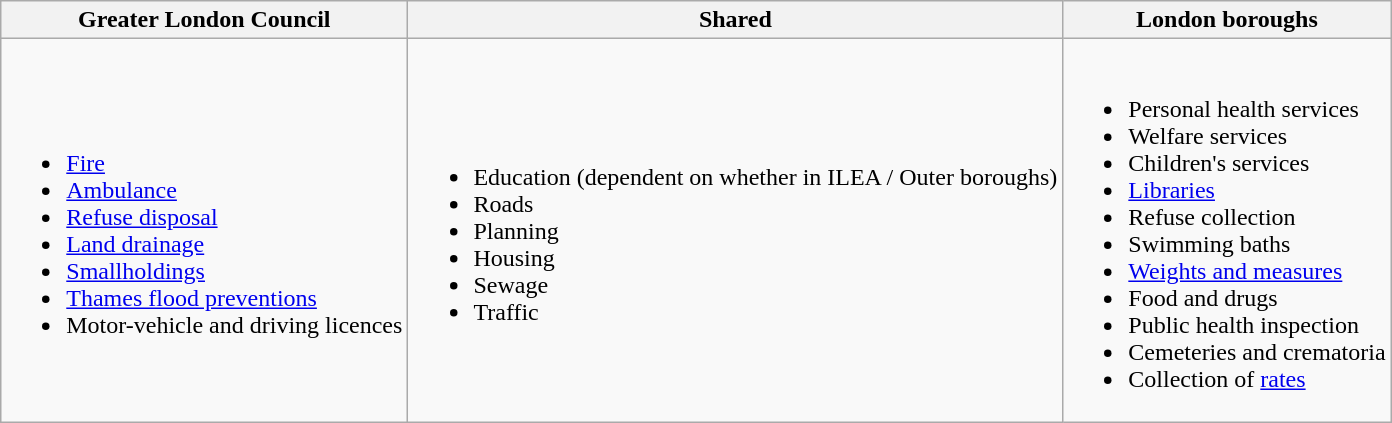<table class="wikitable">
<tr>
<th>Greater London Council</th>
<th>Shared</th>
<th>London boroughs</th>
</tr>
<tr>
<td><br><ul><li><a href='#'>Fire</a></li><li><a href='#'>Ambulance</a></li><li><a href='#'>Refuse disposal</a></li><li><a href='#'>Land drainage</a></li><li><a href='#'>Smallholdings</a></li><li><a href='#'>Thames flood preventions</a></li><li>Motor-vehicle and driving licences</li></ul></td>
<td><br><ul><li>Education (dependent on whether in ILEA / Outer boroughs)</li><li>Roads</li><li>Planning</li><li>Housing</li><li>Sewage</li><li>Traffic</li></ul></td>
<td><br><ul><li>Personal health services</li><li>Welfare services</li><li>Children's services</li><li><a href='#'>Libraries</a></li><li>Refuse collection</li><li>Swimming baths</li><li><a href='#'>Weights and measures</a></li><li>Food and drugs</li><li>Public health inspection</li><li>Cemeteries and crematoria</li><li>Collection of <a href='#'>rates</a></li></ul></td>
</tr>
</table>
